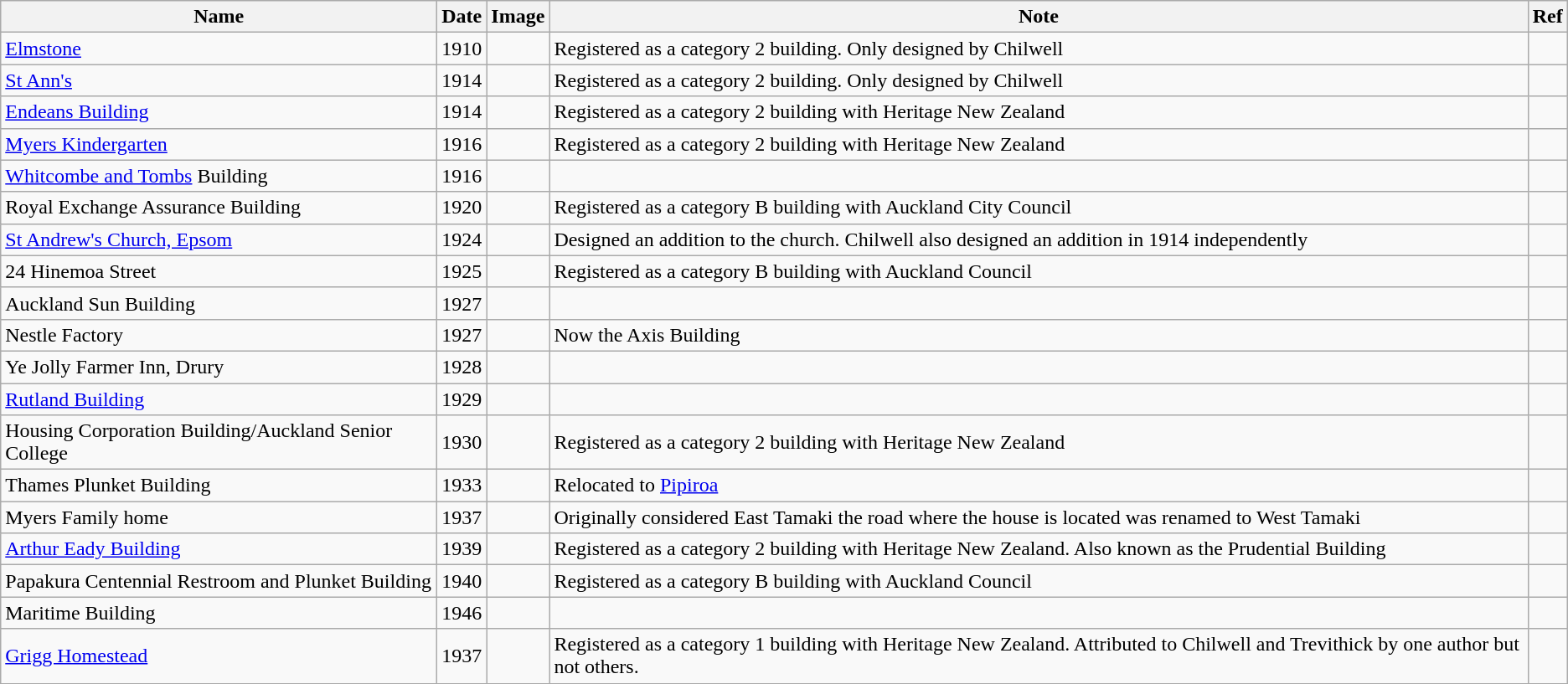<table class= "wikitable sortable">
<tr>
<th>Name</th>
<th>Date</th>
<th>Image</th>
<th>Note</th>
<th>Ref</th>
</tr>
<tr>
<td><a href='#'>Elmstone</a></td>
<td>1910</td>
<td></td>
<td>Registered as a category 2 building. Only designed by Chilwell</td>
<td></td>
</tr>
<tr>
<td><a href='#'>St Ann's</a></td>
<td>1914</td>
<td></td>
<td>Registered as a category 2 building. Only designed by Chilwell</td>
<td></td>
</tr>
<tr>
<td><a href='#'>Endeans Building</a></td>
<td>1914</td>
<td></td>
<td>Registered as a category 2 building with Heritage New Zealand</td>
<td></td>
</tr>
<tr>
<td><a href='#'>Myers Kindergarten</a></td>
<td>1916</td>
<td></td>
<td>Registered as a category 2 building with Heritage New Zealand</td>
<td></td>
</tr>
<tr>
<td><a href='#'>Whitcombe and Tombs</a> Building</td>
<td>1916</td>
<td></td>
<td></td>
<td></td>
</tr>
<tr>
<td>Royal Exchange Assurance Building</td>
<td>1920</td>
<td></td>
<td>Registered as a category B building with Auckland City Council</td>
<td></td>
</tr>
<tr>
<td><a href='#'>St Andrew's Church, Epsom</a></td>
<td>1924</td>
<td></td>
<td>Designed an addition to the church. Chilwell also designed an addition in 1914 independently</td>
<td></td>
</tr>
<tr>
<td>24 Hinemoa Street</td>
<td>1925</td>
<td></td>
<td>Registered as a category B building with Auckland Council</td>
<td></td>
</tr>
<tr>
<td>Auckland Sun Building</td>
<td>1927</td>
<td></td>
<td></td>
<td></td>
</tr>
<tr>
<td>Nestle Factory</td>
<td>1927</td>
<td></td>
<td>Now the Axis Building</td>
<td></td>
</tr>
<tr>
<td>Ye Jolly Farmer Inn, Drury</td>
<td>1928</td>
<td></td>
<td></td>
<td></td>
</tr>
<tr>
<td><a href='#'>Rutland Building</a></td>
<td>1929</td>
<td></td>
<td></td>
<td></td>
</tr>
<tr>
<td>Housing Corporation Building/Auckland Senior College</td>
<td>1930</td>
<td></td>
<td>Registered as a category 2 building with Heritage New Zealand</td>
<td></td>
</tr>
<tr>
<td>Thames Plunket Building</td>
<td>1933</td>
<td></td>
<td>Relocated to <a href='#'>Pipiroa</a></td>
<td></td>
</tr>
<tr>
<td>Myers Family home</td>
<td>1937</td>
<td></td>
<td>Originally considered East Tamaki the road where the house is located was renamed to West Tamaki</td>
<td></td>
</tr>
<tr>
<td><a href='#'>Arthur Eady Building</a></td>
<td>1939</td>
<td></td>
<td>Registered as a category 2 building with Heritage New Zealand. Also known as the Prudential Building</td>
<td></td>
</tr>
<tr>
<td>Papakura Centennial Restroom and Plunket Building</td>
<td>1940</td>
<td></td>
<td>Registered as a category B building with Auckland Council</td>
<td></td>
</tr>
<tr>
<td>Maritime Building</td>
<td>1946</td>
<td></td>
<td></td>
<td></td>
</tr>
<tr>
<td><a href='#'>Grigg Homestead</a></td>
<td>1937</td>
<td></td>
<td>Registered as a category 1 building with Heritage New Zealand. Attributed to Chilwell and Trevithick by one author but not others.</td>
<td></td>
</tr>
<tr>
</tr>
</table>
